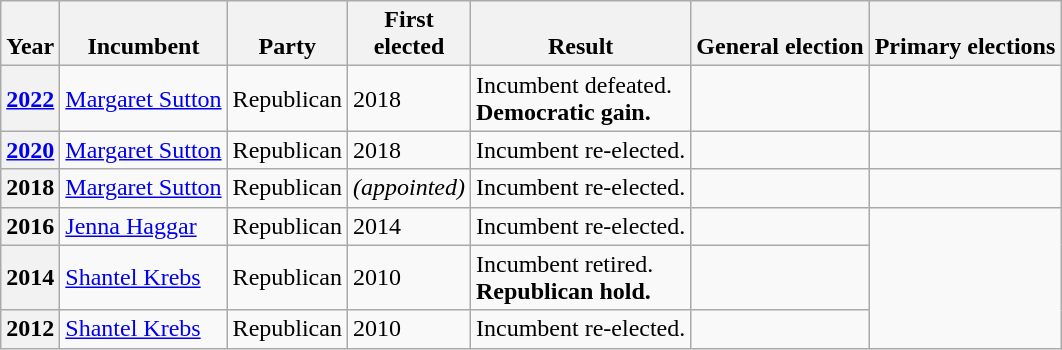<table class=wikitable>
<tr valign=bottom>
<th>Year</th>
<th>Incumbent</th>
<th>Party</th>
<th>First<br>elected</th>
<th>Result</th>
<th>General election</th>
<th>Primary elections</th>
</tr>
<tr>
<th><a href='#'>2022</a></th>
<td><a href='#'>Margaret Sutton</a></td>
<td>Republican</td>
<td>2018</td>
<td>Incumbent defeated.<br> <strong>Democratic gain.</strong></td>
<td nowrap></td>
</tr>
<tr>
<th><a href='#'>2020</a></th>
<td><a href='#'>Margaret Sutton</a></td>
<td>Republican</td>
<td>2018</td>
<td>Incumbent re-elected.</td>
<td nowrap></td>
<td></td>
</tr>
<tr>
<th>2018</th>
<td><a href='#'>Margaret Sutton</a></td>
<td>Republican</td>
<td><em>(appointed)</em></td>
<td>Incumbent re-elected.</td>
<td nowrap></td>
<td nowrap></td>
</tr>
<tr>
<th>2016</th>
<td><a href='#'>Jenna Haggar</a></td>
<td>Republican</td>
<td>2014</td>
<td>Incumbent re-elected.</td>
<td nowrap></td>
</tr>
<tr>
<th>2014</th>
<td><a href='#'>Shantel Krebs</a></td>
<td>Republican</td>
<td>2010</td>
<td>Incumbent retired.<br><strong>Republican hold.</strong></td>
<td nowrap></td>
</tr>
<tr>
<th>2012</th>
<td><a href='#'>Shantel Krebs</a></td>
<td>Republican</td>
<td>2010</td>
<td>Incumbent re-elected.</td>
<td nowrap></td>
</tr>
</table>
